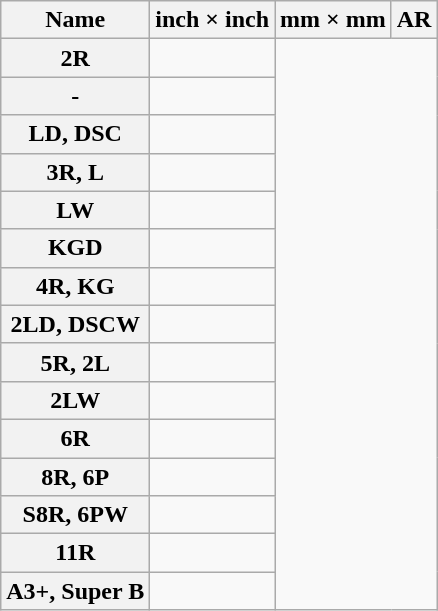<table class="wikitable">
<tr>
<th>Name</th>
<th>inch × inch</th>
<th>mm × mm</th>
<th title="aspect ratio">AR</th>
</tr>
<tr>
<th>2R</th>
<td></td>
</tr>
<tr>
<th>-</th>
<td></td>
</tr>
<tr>
<th>LD, DSC</th>
<td></td>
</tr>
<tr>
<th>3R, L</th>
<td></td>
</tr>
<tr>
<th>LW</th>
<td></td>
</tr>
<tr>
<th>KGD</th>
<td></td>
</tr>
<tr>
<th>4R, KG</th>
<td></td>
</tr>
<tr>
<th>2LD, DSCW</th>
<td></td>
</tr>
<tr>
<th>5R, 2L</th>
<td></td>
</tr>
<tr>
<th>2LW</th>
<td></td>
</tr>
<tr>
<th>6R</th>
<td></td>
</tr>
<tr>
<th>8R, 6P</th>
<td></td>
</tr>
<tr>
<th>S8R, 6PW</th>
<td></td>
</tr>
<tr>
<th>11R</th>
<td></td>
</tr>
<tr>
<th>A3+, Super B</th>
<td></td>
</tr>
</table>
